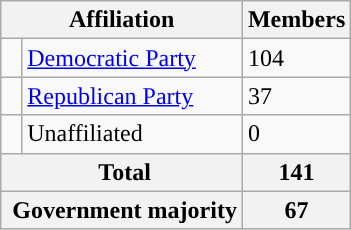<table class="wikitable">
<tr>
<th colspan=2 rowspan=1 align="center" valign="top">Affiliation</th>
<th style="vertical-align:top;">Members</th>
</tr>
<tr>
<td style="background-color:"> </td>
<td><a href='#'>Democratic Party</a></td>
<td>104</td>
</tr>
<tr>
<td style="background-color:"> </td>
<td><a href='#'>Republican Party</a></td>
<td>37</td>
</tr>
<tr>
<td></td>
<td>Unaffiliated</td>
<td>0</td>
</tr>
<tr>
<th colspan=2 rowspan=1> Total</th>
<th><strong>141</strong></th>
</tr>
<tr>
<th colspan=2 rowspan=1> Government majority</th>
<th>67</th>
</tr>
</table>
